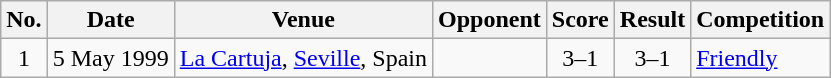<table class="wikitable sortable">
<tr>
<th scope="col">No.</th>
<th scope="col">Date</th>
<th scope="col">Venue</th>
<th scope="col">Opponent</th>
<th scope="col">Score</th>
<th scope="col">Result</th>
<th scope="col">Competition</th>
</tr>
<tr>
<td align="center">1</td>
<td>5 May 1999</td>
<td><a href='#'>La Cartuja</a>, <a href='#'>Seville</a>, Spain</td>
<td></td>
<td align="center">3–1</td>
<td align="center">3–1</td>
<td><a href='#'>Friendly</a></td>
</tr>
</table>
